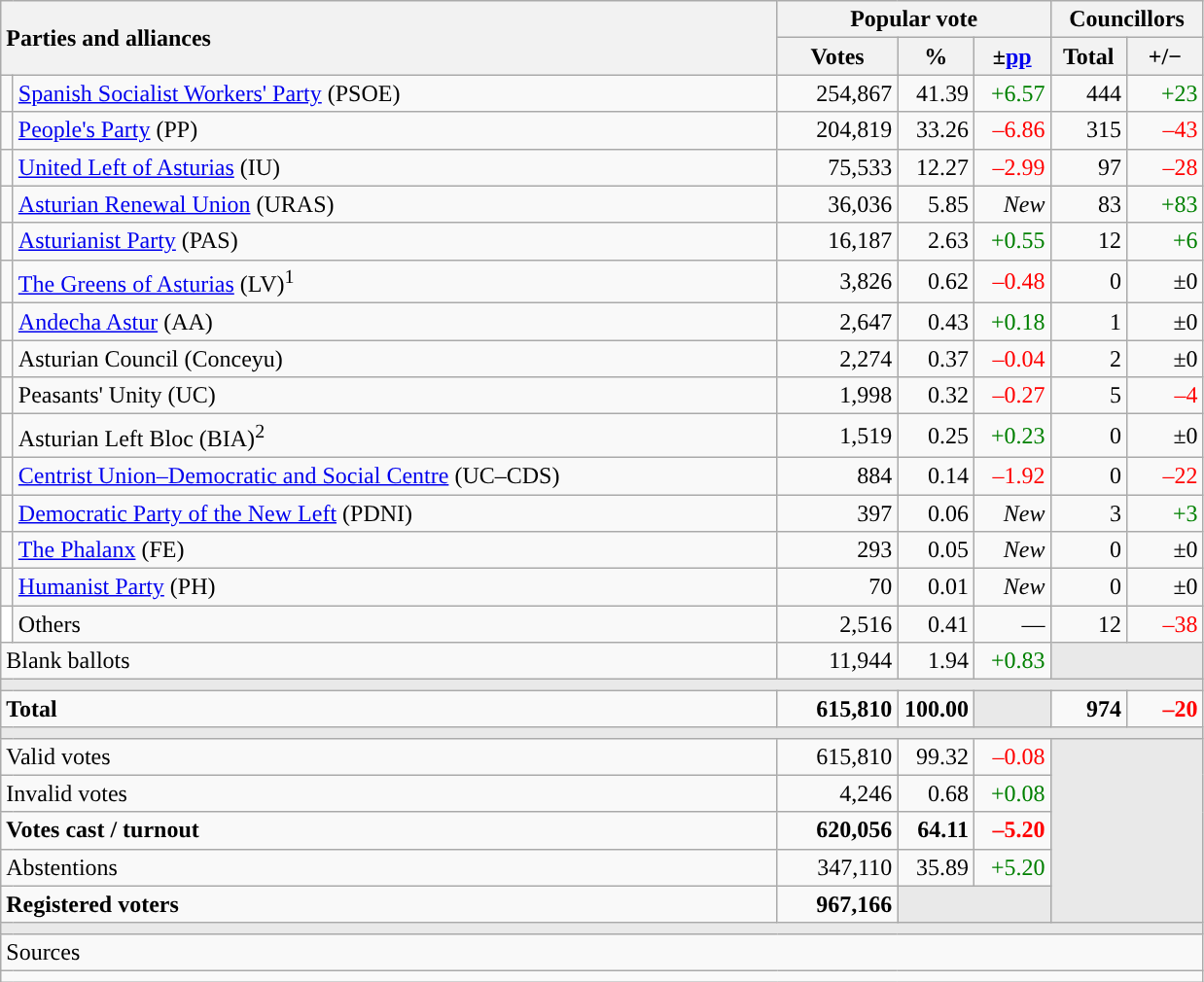<table class="wikitable" style="text-align:right;">
<tr>
<th style="text-align:left;" rowspan="2" colspan="2" width="525">Parties and alliances</th>
<th colspan="3">Popular vote</th>
<th colspan="2">Councillors</th>
</tr>
<tr>
<th width="75">Votes</th>
<th width="45">%</th>
<th width="45">±<a href='#'>pp</a></th>
<th width="45">Total</th>
<th width="45">+/−</th>
</tr>
<tr>
<td width="1" style="color:inherit;background:"></td>
<td align="left"><a href='#'>Spanish Socialist Workers' Party</a> (PSOE)</td>
<td>254,867</td>
<td>41.39</td>
<td style="color:green;">+6.57</td>
<td>444</td>
<td style="color:green;">+23</td>
</tr>
<tr>
<td style="color:inherit;background:"></td>
<td align="left"><a href='#'>People's Party</a> (PP)</td>
<td>204,819</td>
<td>33.26</td>
<td style="color:red;">–6.86</td>
<td>315</td>
<td style="color:red;">–43</td>
</tr>
<tr>
<td style="color:inherit;background:"></td>
<td align="left"><a href='#'>United Left of Asturias</a> (IU)</td>
<td>75,533</td>
<td>12.27</td>
<td style="color:red;">–2.99</td>
<td>97</td>
<td style="color:red;">–28</td>
</tr>
<tr>
<td style="color:inherit;background:"></td>
<td align="left"><a href='#'>Asturian Renewal Union</a> (URAS)</td>
<td>36,036</td>
<td>5.85</td>
<td><em>New</em></td>
<td>83</td>
<td style="color:green;">+83</td>
</tr>
<tr>
<td style="color:inherit;background:"></td>
<td align="left"><a href='#'>Asturianist Party</a> (PAS)</td>
<td>16,187</td>
<td>2.63</td>
<td style="color:green;">+0.55</td>
<td>12</td>
<td style="color:green;">+6</td>
</tr>
<tr>
<td style="color:inherit;background:"></td>
<td align="left"><a href='#'>The Greens of Asturias</a> (LV)<sup>1</sup></td>
<td>3,826</td>
<td>0.62</td>
<td style="color:red;">–0.48</td>
<td>0</td>
<td>±0</td>
</tr>
<tr>
<td style="color:inherit;background:"></td>
<td align="left"><a href='#'>Andecha Astur</a> (AA)</td>
<td>2,647</td>
<td>0.43</td>
<td style="color:green;">+0.18</td>
<td>1</td>
<td>±0</td>
</tr>
<tr>
<td style="color:inherit;background:"></td>
<td align="left">Asturian Council (Conceyu)</td>
<td>2,274</td>
<td>0.37</td>
<td style="color:red;">–0.04</td>
<td>2</td>
<td>±0</td>
</tr>
<tr>
<td style="color:inherit;background:"></td>
<td align="left">Peasants' Unity (UC)</td>
<td>1,998</td>
<td>0.32</td>
<td style="color:red;">–0.27</td>
<td>5</td>
<td style="color:red;">–4</td>
</tr>
<tr>
<td style="color:inherit;background:"></td>
<td align="left">Asturian Left Bloc (BIA)<sup>2</sup></td>
<td>1,519</td>
<td>0.25</td>
<td style="color:green;">+0.23</td>
<td>0</td>
<td>±0</td>
</tr>
<tr>
<td style="color:inherit;background:"></td>
<td align="left"><a href='#'>Centrist Union–Democratic and Social Centre</a> (UC–CDS)</td>
<td>884</td>
<td>0.14</td>
<td style="color:red;">–1.92</td>
<td>0</td>
<td style="color:red;">–22</td>
</tr>
<tr>
<td style="color:inherit;background:"></td>
<td align="left"><a href='#'>Democratic Party of the New Left</a> (PDNI)</td>
<td>397</td>
<td>0.06</td>
<td><em>New</em></td>
<td>3</td>
<td style="color:green;">+3</td>
</tr>
<tr>
<td style="color:inherit;background:"></td>
<td align="left"><a href='#'>The Phalanx</a> (FE)</td>
<td>293</td>
<td>0.05</td>
<td><em>New</em></td>
<td>0</td>
<td>±0</td>
</tr>
<tr>
<td style="color:inherit;background:"></td>
<td align="left"><a href='#'>Humanist Party</a> (PH)</td>
<td>70</td>
<td>0.01</td>
<td><em>New</em></td>
<td>0</td>
<td>±0</td>
</tr>
<tr>
<td bgcolor="white"></td>
<td align="left">Others</td>
<td>2,516</td>
<td>0.41</td>
<td>—</td>
<td>12</td>
<td style="color:red;">–38</td>
</tr>
<tr>
<td align="left" colspan="2">Blank ballots</td>
<td>11,944</td>
<td>1.94</td>
<td style="color:green;">+0.83</td>
<td bgcolor="#E9E9E9" colspan="2"></td>
</tr>
<tr>
<td colspan="7" bgcolor="#E9E9E9"></td>
</tr>
<tr style="font-weight:bold;">
<td align="left" colspan="2">Total</td>
<td>615,810</td>
<td>100.00</td>
<td bgcolor="#E9E9E9"></td>
<td>974</td>
<td style="color:red;">–20</td>
</tr>
<tr>
<td colspan="7" bgcolor="#E9E9E9"></td>
</tr>
<tr>
<td align="left" colspan="2">Valid votes</td>
<td>615,810</td>
<td>99.32</td>
<td style="color:red;">–0.08</td>
<td bgcolor="#E9E9E9" colspan="2" rowspan="5"></td>
</tr>
<tr>
<td align="left" colspan="2">Invalid votes</td>
<td>4,246</td>
<td>0.68</td>
<td style="color:green;">+0.08</td>
</tr>
<tr style="font-weight:bold;">
<td align="left" colspan="2">Votes cast / turnout</td>
<td>620,056</td>
<td>64.11</td>
<td style="color:red;">–5.20</td>
</tr>
<tr>
<td align="left" colspan="2">Abstentions</td>
<td>347,110</td>
<td>35.89</td>
<td style="color:green;">+5.20</td>
</tr>
<tr style="font-weight:bold;">
<td align="left" colspan="2">Registered voters</td>
<td>967,166</td>
<td bgcolor="#E9E9E9" colspan="2"></td>
</tr>
<tr>
<td colspan="7" bgcolor="#E9E9E9"></td>
</tr>
<tr>
<td align="left" colspan="7">Sources</td>
</tr>
<tr>
<td colspan="7" style="text-align:left; max-width:790px;"></td>
</tr>
</table>
